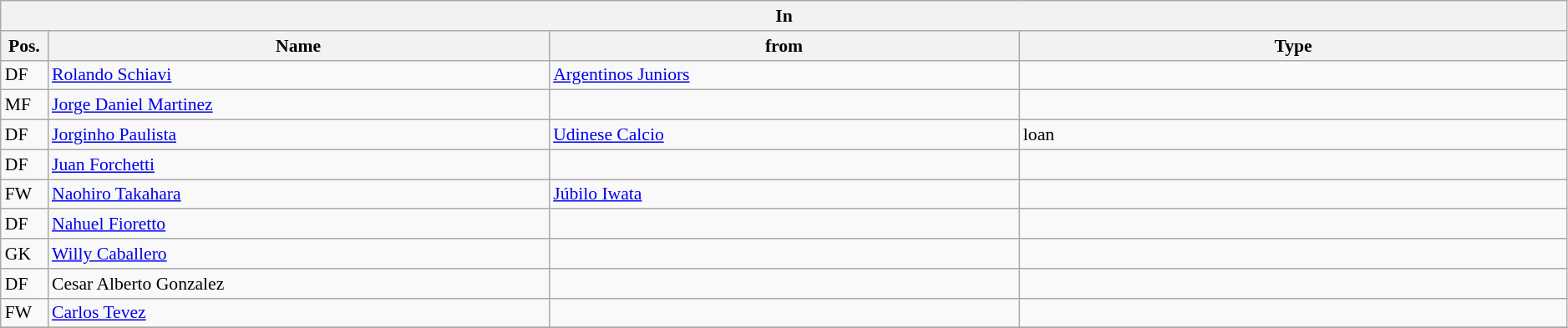<table class="wikitable" style="font-size:90%;width:99%;">
<tr>
<th colspan="4">In</th>
</tr>
<tr>
<th width=3%>Pos.</th>
<th width=32%>Name</th>
<th width=30%>from</th>
<th width=35%>Type</th>
</tr>
<tr>
<td>DF</td>
<td><a href='#'>Rolando Schiavi</a></td>
<td><a href='#'>Argentinos Juniors</a></td>
<td></td>
</tr>
<tr>
<td>MF</td>
<td><a href='#'>Jorge Daniel Martinez</a></td>
<td></td>
<td></td>
</tr>
<tr>
<td>DF</td>
<td><a href='#'>Jorginho Paulista</a></td>
<td><a href='#'>Udinese Calcio</a></td>
<td>loan</td>
</tr>
<tr>
<td>DF</td>
<td><a href='#'>Juan Forchetti</a></td>
<td></td>
<td></td>
</tr>
<tr>
<td>FW</td>
<td><a href='#'>Naohiro Takahara</a></td>
<td><a href='#'>Júbilo Iwata</a></td>
<td></td>
</tr>
<tr>
<td>DF</td>
<td><a href='#'>Nahuel Fioretto</a></td>
<td></td>
<td></td>
</tr>
<tr>
<td>GK</td>
<td><a href='#'>Willy Caballero</a></td>
<td></td>
<td></td>
</tr>
<tr>
<td>DF</td>
<td>Cesar Alberto Gonzalez</td>
<td></td>
<td></td>
</tr>
<tr>
<td>FW</td>
<td><a href='#'>Carlos Tevez</a></td>
<td></td>
<td></td>
</tr>
<tr>
</tr>
</table>
